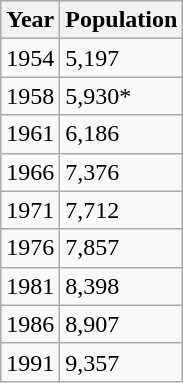<table class="wikitable">
<tr>
<th>Year</th>
<th>Population</th>
</tr>
<tr>
<td>1954</td>
<td>5,197</td>
</tr>
<tr>
<td>1958</td>
<td>5,930*</td>
</tr>
<tr>
<td>1961</td>
<td>6,186</td>
</tr>
<tr>
<td>1966</td>
<td>7,376</td>
</tr>
<tr>
<td>1971</td>
<td>7,712</td>
</tr>
<tr>
<td>1976</td>
<td>7,857</td>
</tr>
<tr>
<td>1981</td>
<td>8,398</td>
</tr>
<tr>
<td>1986</td>
<td>8,907</td>
</tr>
<tr>
<td>1991</td>
<td>9,357</td>
</tr>
</table>
